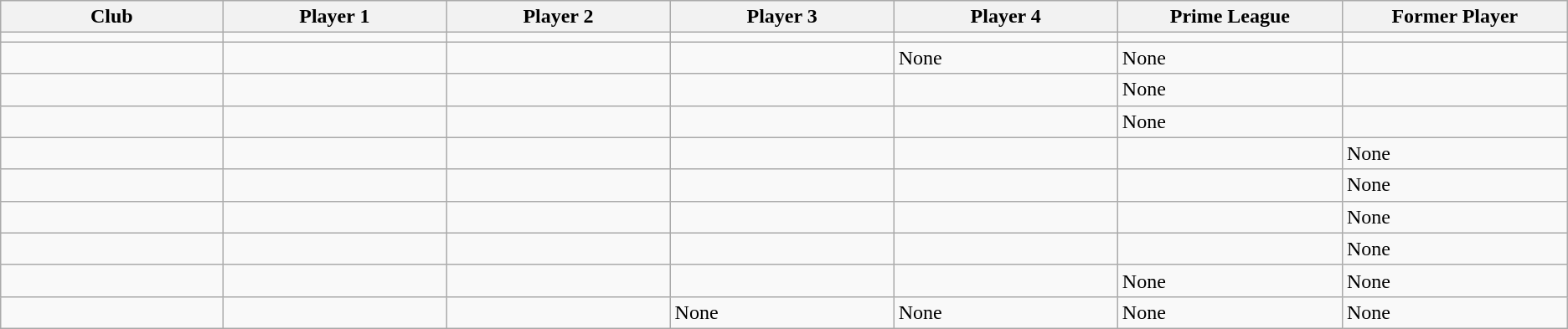<table class="wikitable ">
<tr>
<th style="width:190px;">Club</th>
<th style="width:190px;">Player 1</th>
<th style="width:190px;">Player 2</th>
<th style="width:190px;">Player 3</th>
<th style="width:190px;">Player 4</th>
<th style="width:190px;">Prime League</th>
<th style="width:190px;">Former Player</th>
</tr>
<tr>
<td></td>
<td></td>
<td></td>
<td></td>
<td></td>
<td></td>
<td></td>
</tr>
<tr>
<td></td>
<td></td>
<td></td>
<td></td>
<td>None</td>
<td>None</td>
<td></td>
</tr>
<tr>
<td></td>
<td></td>
<td></td>
<td></td>
<td></td>
<td>None</td>
<td></td>
</tr>
<tr>
<td></td>
<td></td>
<td></td>
<td></td>
<td></td>
<td>None</td>
<td></td>
</tr>
<tr>
<td></td>
<td></td>
<td></td>
<td></td>
<td></td>
<td></td>
<td>None</td>
</tr>
<tr>
<td></td>
<td></td>
<td></td>
<td></td>
<td></td>
<td></td>
<td>None</td>
</tr>
<tr>
<td></td>
<td></td>
<td></td>
<td></td>
<td></td>
<td></td>
<td>None</td>
</tr>
<tr>
<td></td>
<td></td>
<td></td>
<td></td>
<td></td>
<td></td>
<td>None</td>
</tr>
<tr>
<td></td>
<td></td>
<td></td>
<td></td>
<td></td>
<td>None</td>
<td>None</td>
</tr>
<tr>
<td></td>
<td></td>
<td></td>
<td>None</td>
<td>None</td>
<td>None</td>
<td>None</td>
</tr>
</table>
